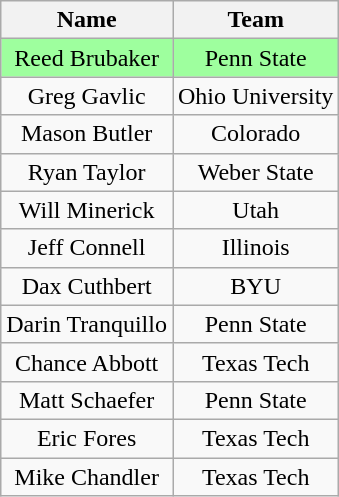<table class="wikitable" style="text-align:center">
<tr>
<th>Name</th>
<th>Team</th>
</tr>
<tr bgcolor="#9eff9e">
<td>Reed Brubaker</td>
<td>Penn State</td>
</tr>
<tr>
<td>Greg Gavlic</td>
<td>Ohio University</td>
</tr>
<tr>
<td>Mason Butler</td>
<td>Colorado</td>
</tr>
<tr>
<td>Ryan Taylor</td>
<td>Weber State</td>
</tr>
<tr>
<td>Will Minerick</td>
<td>Utah</td>
</tr>
<tr>
<td>Jeff Connell</td>
<td>Illinois</td>
</tr>
<tr>
<td>Dax Cuthbert</td>
<td>BYU</td>
</tr>
<tr>
<td>Darin Tranquillo</td>
<td>Penn State</td>
</tr>
<tr>
<td>Chance Abbott</td>
<td>Texas Tech</td>
</tr>
<tr>
<td>Matt Schaefer</td>
<td>Penn State</td>
</tr>
<tr>
<td>Eric Fores</td>
<td>Texas Tech</td>
</tr>
<tr>
<td>Mike Chandler</td>
<td>Texas Tech</td>
</tr>
</table>
